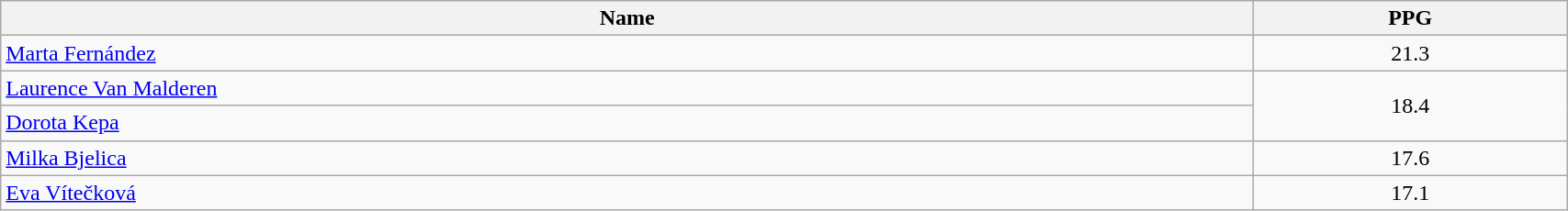<table class="wikitable" style="width:90%;">
<tr>
<th style="width:80%;">Name</th>
<th style="width:20%;">PPG</th>
</tr>
<tr>
<td> <a href='#'>Marta Fernández</a></td>
<td align=center>21.3</td>
</tr>
<tr>
<td> <a href='#'>Laurence Van Malderen</a></td>
<td align=center rowspan=2>18.4</td>
</tr>
<tr>
<td> <a href='#'>Dorota Kepa</a></td>
</tr>
<tr>
<td> <a href='#'>Milka Bjelica</a></td>
<td align=center>17.6</td>
</tr>
<tr>
<td> <a href='#'>Eva Vítečková</a></td>
<td align=center>17.1</td>
</tr>
</table>
